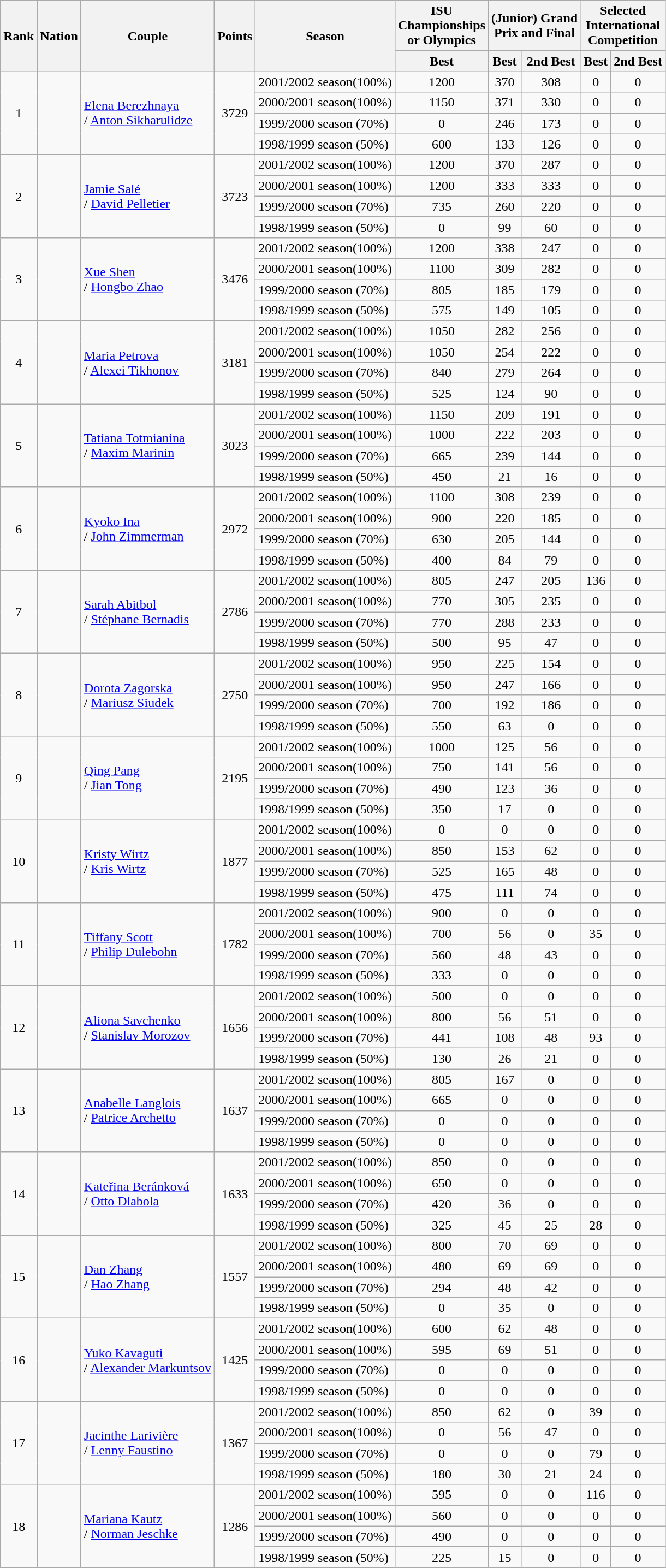<table class="wikitable sortable" style="text-align: center;">
<tr>
<th rowspan="2">Rank</th>
<th rowspan="2">Nation</th>
<th rowspan="2">Couple</th>
<th rowspan="2">Points</th>
<th rowspan="2">Season</th>
<th>ISU <br> Championships <br> or Olympics</th>
<th colspan="2">(Junior) Grand <br> Prix and Final</th>
<th colspan="2">Selected <br> International <br> Competition</th>
</tr>
<tr>
<th>Best</th>
<th>Best</th>
<th>2nd Best</th>
<th>Best</th>
<th>2nd Best</th>
</tr>
<tr>
<td rowspan="4">1</td>
<td rowspan="4" style="text-align: left;"></td>
<td rowspan="4" style="text-align: left;"><a href='#'>Elena Berezhnaya</a> <br>/ <a href='#'>Anton Sikharulidze</a></td>
<td rowspan="4">3729</td>
<td style="text-align: left;">2001/2002 season(100%)</td>
<td>1200</td>
<td>370</td>
<td>308</td>
<td>0</td>
<td>0</td>
</tr>
<tr>
<td style="text-align: left;">2000/2001 season(100%)</td>
<td>1150</td>
<td>371</td>
<td>330</td>
<td>0</td>
<td>0</td>
</tr>
<tr>
<td style="text-align: left;">1999/2000 season (70%)</td>
<td>0</td>
<td>246</td>
<td>173</td>
<td>0</td>
<td>0</td>
</tr>
<tr>
<td style="text-align: left;">1998/1999 season (50%)</td>
<td>600</td>
<td>133</td>
<td>126</td>
<td>0</td>
<td>0</td>
</tr>
<tr>
<td rowspan="4">2</td>
<td rowspan="4" style="text-align: left;"></td>
<td rowspan="4" style="text-align: left;"><a href='#'>Jamie Salé</a> <br>/ <a href='#'>David Pelletier</a></td>
<td rowspan="4">3723</td>
<td style="text-align: left;">2001/2002 season(100%)</td>
<td>1200</td>
<td>370</td>
<td>287</td>
<td>0</td>
<td>0</td>
</tr>
<tr>
<td style="text-align: left;">2000/2001 season(100%)</td>
<td>1200</td>
<td>333</td>
<td>333</td>
<td>0</td>
<td>0</td>
</tr>
<tr>
<td style="text-align: left;">1999/2000 season (70%)</td>
<td>735</td>
<td>260</td>
<td>220</td>
<td>0</td>
<td>0</td>
</tr>
<tr>
<td style="text-align: left;">1998/1999 season (50%)</td>
<td>0</td>
<td>99</td>
<td>60</td>
<td>0</td>
<td>0</td>
</tr>
<tr>
<td rowspan="4">3</td>
<td rowspan="4" style="text-align: left;"></td>
<td rowspan="4" style="text-align: left;"><a href='#'>Xue Shen</a> <br>/ <a href='#'>Hongbo Zhao</a></td>
<td rowspan="4">3476</td>
<td style="text-align: left;">2001/2002 season(100%)</td>
<td>1200</td>
<td>338</td>
<td>247</td>
<td>0</td>
<td>0</td>
</tr>
<tr>
<td style="text-align: left;">2000/2001 season(100%)</td>
<td>1100</td>
<td>309</td>
<td>282</td>
<td>0</td>
<td>0</td>
</tr>
<tr>
<td style="text-align: left;">1999/2000 season (70%)</td>
<td>805</td>
<td>185</td>
<td>179</td>
<td>0</td>
<td>0</td>
</tr>
<tr>
<td style="text-align: left;">1998/1999 season (50%)</td>
<td>575</td>
<td>149</td>
<td>105</td>
<td>0</td>
<td>0</td>
</tr>
<tr>
<td rowspan="4">4</td>
<td rowspan="4" style="text-align: left;"></td>
<td rowspan="4" style="text-align: left;"><a href='#'>Maria Petrova</a> <br>/ <a href='#'>Alexei Tikhonov</a></td>
<td rowspan="4">3181</td>
<td style="text-align: left;">2001/2002 season(100%)</td>
<td>1050</td>
<td>282</td>
<td>256</td>
<td>0</td>
<td>0</td>
</tr>
<tr>
<td style="text-align: left;">2000/2001 season(100%)</td>
<td>1050</td>
<td>254</td>
<td>222</td>
<td>0</td>
<td>0</td>
</tr>
<tr>
<td style="text-align: left;">1999/2000 season (70%)</td>
<td>840</td>
<td>279</td>
<td>264</td>
<td>0</td>
<td>0</td>
</tr>
<tr>
<td style="text-align: left;">1998/1999 season (50%)</td>
<td>525</td>
<td>124</td>
<td>90</td>
<td>0</td>
<td>0</td>
</tr>
<tr>
<td rowspan="4">5</td>
<td rowspan="4" style="text-align: left;"></td>
<td rowspan="4" style="text-align: left;"><a href='#'>Tatiana Totmianina</a> <br>/ <a href='#'>Maxim Marinin</a></td>
<td rowspan="4">3023</td>
<td style="text-align: left;">2001/2002 season(100%)</td>
<td>1150</td>
<td>209</td>
<td>191</td>
<td>0</td>
<td>0</td>
</tr>
<tr>
<td style="text-align: left;">2000/2001 season(100%)</td>
<td>1000</td>
<td>222</td>
<td>203</td>
<td>0</td>
<td>0</td>
</tr>
<tr>
<td style="text-align: left;">1999/2000 season (70%)</td>
<td>665</td>
<td>239</td>
<td>144</td>
<td>0</td>
<td>0</td>
</tr>
<tr>
<td style="text-align: left;">1998/1999 season (50%)</td>
<td>450</td>
<td>21</td>
<td>16</td>
<td>0</td>
<td>0</td>
</tr>
<tr>
<td rowspan="4">6</td>
<td rowspan="4" style="text-align: left;"></td>
<td rowspan="4" style="text-align: left;"><a href='#'>Kyoko Ina</a> <br>/ <a href='#'>John Zimmerman</a></td>
<td rowspan="4">2972</td>
<td style="text-align: left;">2001/2002 season(100%)</td>
<td>1100</td>
<td>308</td>
<td>239</td>
<td>0</td>
<td>0</td>
</tr>
<tr>
<td style="text-align: left;">2000/2001 season(100%)</td>
<td>900</td>
<td>220</td>
<td>185</td>
<td>0</td>
<td>0</td>
</tr>
<tr>
<td style="text-align: left;">1999/2000 season (70%)</td>
<td>630</td>
<td>205</td>
<td>144</td>
<td>0</td>
<td>0</td>
</tr>
<tr>
<td style="text-align: left;">1998/1999 season (50%)</td>
<td>400</td>
<td>84</td>
<td>79</td>
<td>0</td>
<td>0</td>
</tr>
<tr>
<td rowspan="4">7</td>
<td rowspan="4" style="text-align: left;"></td>
<td rowspan="4" style="text-align: left;"><a href='#'>Sarah Abitbol</a> <br>/ <a href='#'>Stéphane Bernadis</a></td>
<td rowspan="4">2786</td>
<td style="text-align: left;">2001/2002 season(100%)</td>
<td>805</td>
<td>247</td>
<td>205</td>
<td>136</td>
<td>0</td>
</tr>
<tr>
<td style="text-align: left;">2000/2001 season(100%)</td>
<td>770</td>
<td>305</td>
<td>235</td>
<td>0</td>
<td>0</td>
</tr>
<tr>
<td style="text-align: left;">1999/2000 season (70%)</td>
<td>770</td>
<td>288</td>
<td>233</td>
<td>0</td>
<td>0</td>
</tr>
<tr>
<td style="text-align: left;">1998/1999 season (50%)</td>
<td>500</td>
<td>95</td>
<td>47</td>
<td>0</td>
<td>0</td>
</tr>
<tr>
<td rowspan="4">8</td>
<td rowspan="4" style="text-align: left;"></td>
<td rowspan="4" style="text-align: left;"><a href='#'>Dorota Zagorska</a> <br>/ <a href='#'>Mariusz Siudek</a></td>
<td rowspan="4">2750</td>
<td style="text-align: left;">2001/2002 season(100%)</td>
<td>950</td>
<td>225</td>
<td>154</td>
<td>0</td>
<td>0</td>
</tr>
<tr>
<td style="text-align: left;">2000/2001 season(100%)</td>
<td>950</td>
<td>247</td>
<td>166</td>
<td>0</td>
<td>0</td>
</tr>
<tr>
<td style="text-align: left;">1999/2000 season (70%)</td>
<td>700</td>
<td>192</td>
<td>186</td>
<td>0</td>
<td>0</td>
</tr>
<tr>
<td style="text-align: left;">1998/1999 season (50%)</td>
<td>550</td>
<td>63</td>
<td>0</td>
<td>0</td>
<td>0</td>
</tr>
<tr>
<td rowspan="4">9</td>
<td rowspan="4" style="text-align: left;"></td>
<td rowspan="4" style="text-align: left;"><a href='#'>Qing Pang</a> <br>/ <a href='#'>Jian Tong</a></td>
<td rowspan="4">2195</td>
<td style="text-align: left;">2001/2002 season(100%)</td>
<td>1000</td>
<td>125</td>
<td>56</td>
<td>0</td>
<td>0</td>
</tr>
<tr>
<td style="text-align: left;">2000/2001 season(100%)</td>
<td>750</td>
<td>141</td>
<td>56</td>
<td>0</td>
<td>0</td>
</tr>
<tr>
<td style="text-align: left;">1999/2000 season (70%)</td>
<td>490</td>
<td>123</td>
<td>36</td>
<td>0</td>
<td>0</td>
</tr>
<tr>
<td style="text-align: left;">1998/1999 season (50%)</td>
<td>350</td>
<td>17</td>
<td>0</td>
<td>0</td>
<td>0</td>
</tr>
<tr>
<td rowspan="4">10</td>
<td rowspan="4" style="text-align: left;"></td>
<td rowspan="4" style="text-align: left;"><a href='#'>Kristy Wirtz</a> <br>/ <a href='#'>Kris Wirtz</a></td>
<td rowspan="4">1877</td>
<td style="text-align: left;">2001/2002 season(100%)</td>
<td>0</td>
<td>0</td>
<td>0</td>
<td>0</td>
<td>0</td>
</tr>
<tr>
<td style="text-align: left;">2000/2001 season(100%)</td>
<td>850</td>
<td>153</td>
<td>62</td>
<td>0</td>
<td>0</td>
</tr>
<tr>
<td style="text-align: left;">1999/2000 season (70%)</td>
<td>525</td>
<td>165</td>
<td>48</td>
<td>0</td>
<td>0</td>
</tr>
<tr>
<td style="text-align: left;">1998/1999 season (50%)</td>
<td>475</td>
<td>111</td>
<td>74</td>
<td>0</td>
<td>0</td>
</tr>
<tr>
<td rowspan="4">11</td>
<td rowspan="4" style="text-align: left;"></td>
<td rowspan="4" style="text-align: left;"><a href='#'>Tiffany Scott</a> <br>/ <a href='#'>Philip Dulebohn</a></td>
<td rowspan="4">1782</td>
<td style="text-align: left;">2001/2002 season(100%)</td>
<td>900</td>
<td>0</td>
<td>0</td>
<td>0</td>
<td>0</td>
</tr>
<tr>
<td style="text-align: left;">2000/2001 season(100%)</td>
<td>700</td>
<td>56</td>
<td>0</td>
<td>35</td>
<td>0</td>
</tr>
<tr>
<td style="text-align: left;">1999/2000 season (70%)</td>
<td>560</td>
<td>48</td>
<td>43</td>
<td>0</td>
<td>0</td>
</tr>
<tr>
<td style="text-align: left;">1998/1999 season (50%)</td>
<td>333</td>
<td>0</td>
<td>0</td>
<td>0</td>
<td>0</td>
</tr>
<tr>
<td rowspan="4">12</td>
<td rowspan="4" style="text-align: left;"></td>
<td rowspan="4" style="text-align: left;"><a href='#'>Aliona Savchenko</a> <br>/ <a href='#'>Stanislav Morozov</a></td>
<td rowspan="4">1656</td>
<td style="text-align: left;">2001/2002 season(100%)</td>
<td>500</td>
<td>0</td>
<td>0</td>
<td>0</td>
<td>0</td>
</tr>
<tr>
<td style="text-align: left;">2000/2001 season(100%)</td>
<td>800</td>
<td>56</td>
<td>51</td>
<td>0</td>
<td>0</td>
</tr>
<tr>
<td style="text-align: left;">1999/2000 season (70%)</td>
<td>441</td>
<td>108</td>
<td>48</td>
<td>93</td>
<td>0</td>
</tr>
<tr>
<td style="text-align: left;">1998/1999 season (50%)</td>
<td>130</td>
<td>26</td>
<td>21</td>
<td>0</td>
<td>0</td>
</tr>
<tr>
<td rowspan="4">13</td>
<td rowspan="4" style="text-align: left;"></td>
<td rowspan="4" style="text-align: left;"><a href='#'>Anabelle Langlois</a> <br>/ <a href='#'>Patrice Archetto</a></td>
<td rowspan="4">1637</td>
<td style="text-align: left;">2001/2002 season(100%)</td>
<td>805</td>
<td>167</td>
<td>0</td>
<td>0</td>
<td>0</td>
</tr>
<tr>
<td style="text-align: left;">2000/2001 season(100%)</td>
<td>665</td>
<td>0</td>
<td>0</td>
<td>0</td>
<td>0</td>
</tr>
<tr>
<td style="text-align: left;">1999/2000 season (70%)</td>
<td>0</td>
<td>0</td>
<td>0</td>
<td>0</td>
<td>0</td>
</tr>
<tr>
<td style="text-align: left;">1998/1999 season (50%)</td>
<td>0</td>
<td>0</td>
<td>0</td>
<td>0</td>
<td>0</td>
</tr>
<tr>
<td rowspan="4">14</td>
<td rowspan="4" style="text-align: left;"></td>
<td rowspan="4" style="text-align: left;"><a href='#'>Kateřina Beránková</a> <br>/ <a href='#'>Otto Dlabola</a></td>
<td rowspan="4">1633</td>
<td style="text-align: left;">2001/2002 season(100%)</td>
<td>850</td>
<td>0</td>
<td>0</td>
<td>0</td>
<td>0</td>
</tr>
<tr>
<td style="text-align: left;">2000/2001 season(100%)</td>
<td>650</td>
<td>0</td>
<td>0</td>
<td>0</td>
<td>0</td>
</tr>
<tr>
<td style="text-align: left;">1999/2000 season (70%)</td>
<td>420</td>
<td>36</td>
<td>0</td>
<td>0</td>
<td>0</td>
</tr>
<tr>
<td style="text-align: left;">1998/1999 season (50%)</td>
<td>325</td>
<td>45</td>
<td>25</td>
<td>28</td>
<td>0</td>
</tr>
<tr>
<td rowspan="4">15</td>
<td rowspan="4" style="text-align: left;"></td>
<td rowspan="4" style="text-align: left;"><a href='#'>Dan Zhang</a> <br>/ <a href='#'>Hao Zhang</a></td>
<td rowspan="4">1557</td>
<td style="text-align: left;">2001/2002 season(100%)</td>
<td>800</td>
<td>70</td>
<td>69</td>
<td>0</td>
<td>0</td>
</tr>
<tr>
<td style="text-align: left;">2000/2001 season(100%)</td>
<td>480</td>
<td>69</td>
<td>69</td>
<td>0</td>
<td>0</td>
</tr>
<tr>
<td style="text-align: left;">1999/2000 season (70%)</td>
<td>294</td>
<td>48</td>
<td>42</td>
<td>0</td>
<td>0</td>
</tr>
<tr>
<td style="text-align: left;">1998/1999 season (50%)</td>
<td>0</td>
<td>35</td>
<td>0</td>
<td>0</td>
<td>0</td>
</tr>
<tr>
<td rowspan="4">16</td>
<td rowspan="4" style="text-align: left;"></td>
<td rowspan="4" style="text-align: left;"><a href='#'>Yuko Kavaguti</a> <br>/ <a href='#'>Alexander Markuntsov</a></td>
<td rowspan="4">1425</td>
<td style="text-align: left;">2001/2002 season(100%)</td>
<td>600</td>
<td>62</td>
<td>48</td>
<td>0</td>
<td>0</td>
</tr>
<tr>
<td style="text-align: left;">2000/2001 season(100%)</td>
<td>595</td>
<td>69</td>
<td>51</td>
<td>0</td>
<td>0</td>
</tr>
<tr>
<td style="text-align: left;">1999/2000 season (70%)</td>
<td>0</td>
<td>0</td>
<td>0</td>
<td>0</td>
<td>0</td>
</tr>
<tr>
<td style="text-align: left;">1998/1999 season (50%)</td>
<td>0</td>
<td>0</td>
<td>0</td>
<td>0</td>
<td>0</td>
</tr>
<tr>
<td rowspan="4">17</td>
<td rowspan="4" style="text-align: left;"></td>
<td rowspan="4" style="text-align: left;"><a href='#'>Jacinthe Larivière</a> <br>/ <a href='#'>Lenny Faustino</a></td>
<td rowspan="4">1367</td>
<td style="text-align: left;">2001/2002 season(100%)</td>
<td>850</td>
<td>62</td>
<td>0</td>
<td>39</td>
<td>0</td>
</tr>
<tr>
<td style="text-align: left;">2000/2001 season(100%)</td>
<td>0</td>
<td>56</td>
<td>47</td>
<td>0</td>
<td>0</td>
</tr>
<tr>
<td style="text-align: left;">1999/2000 season (70%)</td>
<td>0</td>
<td>0</td>
<td>0</td>
<td>79</td>
<td>0</td>
</tr>
<tr>
<td style="text-align: left;">1998/1999 season (50%)</td>
<td>180</td>
<td>30</td>
<td>21</td>
<td>24</td>
<td>0</td>
</tr>
<tr>
<td rowspan="4">18</td>
<td rowspan="4" style="text-align: left;"></td>
<td rowspan="4" style="text-align: left;"><a href='#'>Mariana Kautz</a> <br>/ <a href='#'>Norman Jeschke</a></td>
<td rowspan="4">1286</td>
<td style="text-align: left;">2001/2002 season(100%)</td>
<td>595</td>
<td>0</td>
<td>0</td>
<td>116</td>
<td>0</td>
</tr>
<tr>
<td style="text-align: left;">2000/2001 season(100%)</td>
<td>560</td>
<td>0</td>
<td>0</td>
<td>0</td>
<td>0</td>
</tr>
<tr>
<td style="text-align: left;">1999/2000 season (70%)</td>
<td>490</td>
<td>0</td>
<td>0</td>
<td>0</td>
<td>0</td>
</tr>
<tr>
<td style="text-align: left;">1998/1999 season (50%)</td>
<td>225</td>
<td>15</td>
<td>0</td>
<td>0</td>
<td>0</td>
</tr>
</table>
